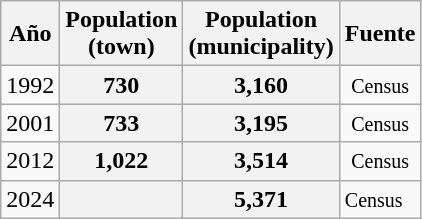<table class="wikitable">
<tr>
<th>Año</th>
<th>Population<br>(town)</th>
<th>Population<br>(municipality)</th>
<th>Fuente</th>
</tr>
<tr align="center">
<td>1992</td>
<th>730</th>
<th>3,160</th>
<td><small>Census</small></td>
</tr>
<tr align="center">
<td>2001</td>
<th>733</th>
<th>3,195</th>
<td><small>Census</small></td>
</tr>
<tr align="center">
<td>2012</td>
<th>1,022</th>
<th>3,514</th>
<td><small>Census</small></td>
</tr>
<tr>
<td>2024</td>
<th></th>
<th>5,371</th>
<td><small>Census</small></td>
</tr>
</table>
